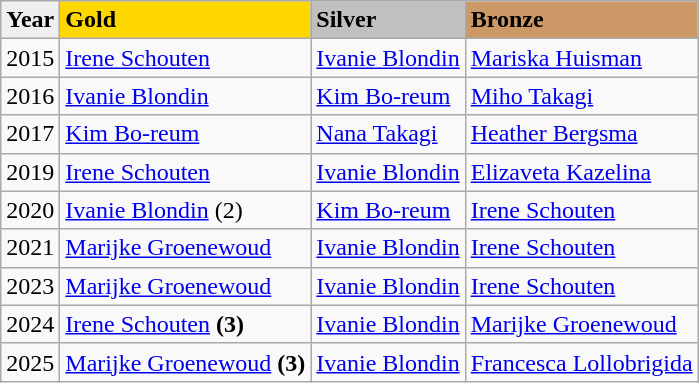<table class="wikitable">
<tr align="left" bgcolor="#efefef">
<td><strong>Year</strong></td>
<td bgcolor=gold><strong>Gold</strong></td>
<td bgcolor=silver><strong>Silver</strong></td>
<td bgcolor=cc9966><strong>Bronze</strong></td>
</tr>
<tr>
<td>2015</td>
<td> <a href='#'>Irene Schouten</a></td>
<td> <a href='#'>Ivanie Blondin</a></td>
<td> <a href='#'>Mariska Huisman</a></td>
</tr>
<tr>
<td>2016</td>
<td> <a href='#'>Ivanie Blondin</a></td>
<td> <a href='#'>Kim Bo-reum</a></td>
<td> <a href='#'>Miho Takagi</a></td>
</tr>
<tr>
<td>2017</td>
<td> <a href='#'>Kim Bo-reum</a></td>
<td> <a href='#'>Nana Takagi</a></td>
<td> <a href='#'>Heather Bergsma</a></td>
</tr>
<tr>
<td>2019</td>
<td> <a href='#'>Irene Schouten</a></td>
<td> <a href='#'>Ivanie Blondin</a></td>
<td> <a href='#'>Elizaveta Kazelina</a></td>
</tr>
<tr>
<td>2020</td>
<td> <a href='#'>Ivanie Blondin</a> (2)</td>
<td> <a href='#'>Kim Bo-reum</a></td>
<td> <a href='#'>Irene Schouten</a></td>
</tr>
<tr>
<td>2021</td>
<td> <a href='#'>Marijke Groenewoud</a></td>
<td> <a href='#'>Ivanie Blondin</a></td>
<td> <a href='#'>Irene Schouten</a></td>
</tr>
<tr>
<td>2023</td>
<td> <a href='#'>Marijke Groenewoud</a></td>
<td> <a href='#'>Ivanie Blondin</a></td>
<td> <a href='#'>Irene Schouten</a></td>
</tr>
<tr>
<td>2024</td>
<td> <a href='#'>Irene Schouten</a> <strong>(3)</strong></td>
<td> <a href='#'>Ivanie Blondin</a></td>
<td> <a href='#'>Marijke Groenewoud</a></td>
</tr>
<tr>
<td>2025</td>
<td> <a href='#'>Marijke Groenewoud</a> <strong>(3)</strong></td>
<td> <a href='#'>Ivanie Blondin</a></td>
<td> <a href='#'>Francesca Lollobrigida</a></td>
</tr>
</table>
